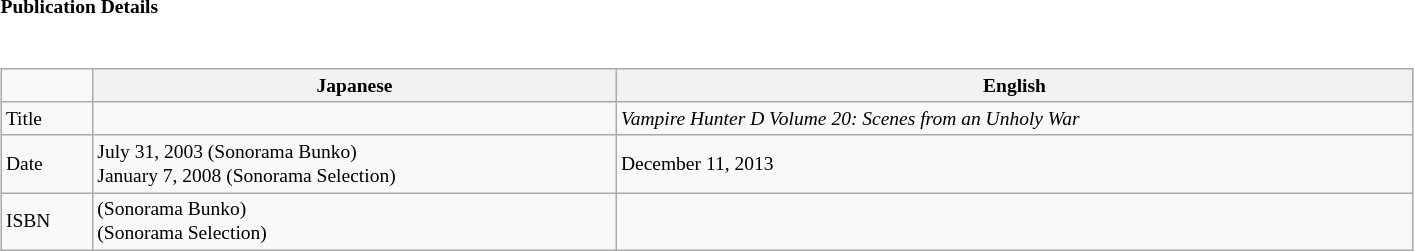<table class="collapsible collapsed" border="0" style="width:75%; font-size:small;">
<tr>
<th style="width:20em; text-align:left">Publication Details</th>
<th></th>
</tr>
<tr>
<td colspan="2"><br><table class="wikitable" style="width:100%; font-size:small;  margin-right:-1em;">
<tr>
<td></td>
<th>Japanese</th>
<th>English</th>
</tr>
<tr>
<td>Title</td>
<td> </td>
<td> <em>Vampire Hunter D Volume 20: Scenes from an Unholy War</em></td>
</tr>
<tr>
<td>Date</td>
<td> July 31, 2003 (Sonorama Bunko)<br>January 7, 2008 (Sonorama Selection)</td>
<td> December 11, 2013</td>
</tr>
<tr>
<td>ISBN</td>
<td>  (Sonorama Bunko)<br> (Sonorama Selection)</td>
<td> </td>
</tr>
</table>
</td>
</tr>
</table>
